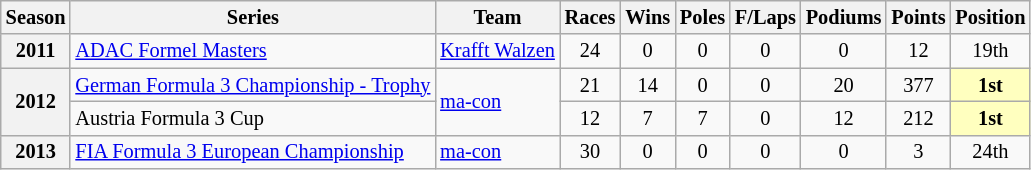<table class="wikitable" style="font-size: 85%; text-align:center">
<tr>
<th>Season</th>
<th>Series</th>
<th>Team</th>
<th>Races</th>
<th>Wins</th>
<th>Poles</th>
<th>F/Laps</th>
<th>Podiums</th>
<th>Points</th>
<th>Position</th>
</tr>
<tr>
<th>2011</th>
<td align=left><a href='#'>ADAC Formel Masters</a></td>
<td align=left><a href='#'>Krafft Walzen</a></td>
<td>24</td>
<td>0</td>
<td>0</td>
<td>0</td>
<td>0</td>
<td>12</td>
<td>19th</td>
</tr>
<tr>
<th rowspan=2>2012</th>
<td align=left><a href='#'>German Formula 3 Championship - Trophy</a></td>
<td rowspan="2" align="left"><a href='#'>ma-con</a></td>
<td>21</td>
<td>14</td>
<td>0</td>
<td>0</td>
<td>20</td>
<td>377</td>
<td style="background:#FFFFBF;"><strong>1st</strong></td>
</tr>
<tr>
<td align=left>Austria Formula 3 Cup</td>
<td>12</td>
<td>7</td>
<td>7</td>
<td>0</td>
<td>12</td>
<td>212</td>
<td style="background:#FFFFBF;"><strong>1st</strong></td>
</tr>
<tr>
<th>2013</th>
<td align=left><a href='#'>FIA Formula 3 European Championship</a></td>
<td align=left><a href='#'>ma-con</a></td>
<td>30</td>
<td>0</td>
<td>0</td>
<td>0</td>
<td>0</td>
<td>3</td>
<td>24th</td>
</tr>
</table>
